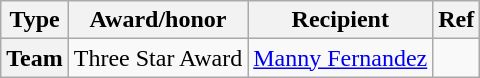<table class="wikitable">
<tr>
<th scope="col">Type</th>
<th scope="col">Award/honor</th>
<th scope="col">Recipient</th>
<th scope="col">Ref</th>
</tr>
<tr>
<th scope="row">Team</th>
<td>Three Star Award</td>
<td><a href='#'>Manny Fernandez</a></td>
<td></td>
</tr>
</table>
